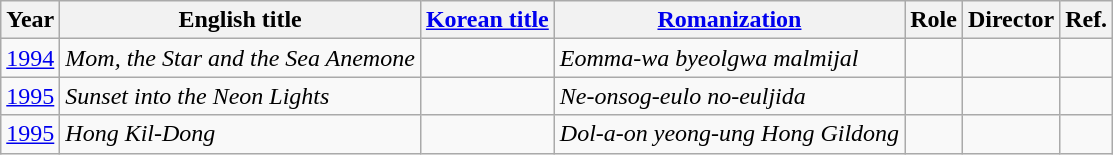<table class="wikitable">
<tr>
<th>Year</th>
<th>English title</th>
<th><a href='#'>Korean title</a></th>
<th><a href='#'>Romanization</a></th>
<th>Role</th>
<th>Director</th>
<th>Ref.</th>
</tr>
<tr>
<td><a href='#'>1994</a></td>
<td><em>Mom, the Star and the Sea Anemone</em></td>
<td></td>
<td><em>Eomma-wa byeolgwa malmijal</em></td>
<td></td>
<td></td>
<td></td>
</tr>
<tr>
<td><a href='#'>1995</a></td>
<td><em>Sunset into the Neon Lights</em></td>
<td></td>
<td><em>Ne-onsog-eulo no-euljida</em></td>
<td></td>
<td></td>
<td></td>
</tr>
<tr>
<td><a href='#'>1995</a></td>
<td><em>Hong Kil-Dong</em></td>
<td></td>
<td><em>Dol-a-on yeong-ung Hong Gildong</em></td>
<td></td>
<td></td>
<td></td>
</tr>
</table>
